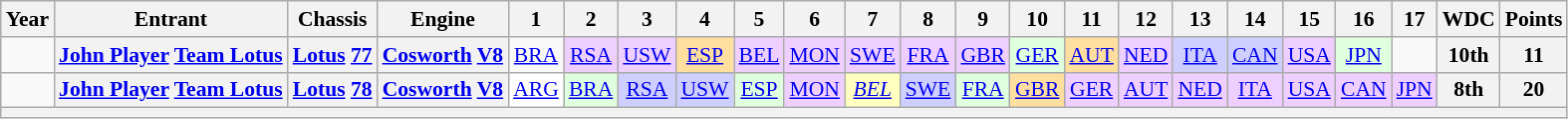<table class="wikitable" style="text-align:center; font-size:90%">
<tr>
<th>Year</th>
<th>Entrant</th>
<th>Chassis</th>
<th>Engine</th>
<th>1</th>
<th>2</th>
<th>3</th>
<th>4</th>
<th>5</th>
<th>6</th>
<th>7</th>
<th>8</th>
<th>9</th>
<th>10</th>
<th>11</th>
<th>12</th>
<th>13</th>
<th>14</th>
<th>15</th>
<th>16</th>
<th>17</th>
<th>WDC</th>
<th>Points</th>
</tr>
<tr>
<td></td>
<th><a href='#'>John Player</a> <a href='#'>Team Lotus</a></th>
<th><a href='#'>Lotus</a> <a href='#'>77</a></th>
<th><a href='#'>Cosworth</a> <a href='#'>V8</a></th>
<td><a href='#'>BRA</a></td>
<td style="background:#EFCFFF;"><a href='#'>RSA</a><br></td>
<td style="background:#EFCFFF;"><a href='#'>USW</a><br></td>
<td style="background:#FFDF9F;"><a href='#'>ESP</a><br></td>
<td style="background:#EFCFFF;"><a href='#'>BEL</a><br></td>
<td style="background:#EFCFFF;"><a href='#'>MON</a><br></td>
<td style="background:#EFCFFF;"><a href='#'>SWE</a><br></td>
<td style="background:#EFCFFF;"><a href='#'>FRA</a><br></td>
<td style="background:#EFCFFF;"><a href='#'>GBR</a><br></td>
<td style="background:#DFFFDF;"><a href='#'>GER</a><br></td>
<td style="background:#FFDF9F;"><a href='#'>AUT</a><br></td>
<td style="background:#EFCFFF;"><a href='#'>NED</a><br></td>
<td style="background:#CFCFFF;"><a href='#'>ITA</a><br></td>
<td style="background:#CFCFFF;"><a href='#'>CAN</a><br></td>
<td style="background:#EFCFFF;"><a href='#'>USA</a><br></td>
<td style="background:#DFFFDF;"><a href='#'>JPN</a><br></td>
<td></td>
<th>10th</th>
<th>11</th>
</tr>
<tr>
<td></td>
<th><a href='#'>John Player</a> <a href='#'>Team Lotus</a></th>
<th><a href='#'>Lotus</a> <a href='#'>78</a></th>
<th><a href='#'>Cosworth</a> <a href='#'>V8</a></th>
<td style="background:#ffffff;"><a href='#'>ARG</a><br></td>
<td style="background:#DFFFDF;"><a href='#'>BRA</a><br></td>
<td style="background:#CFCFFF;"><a href='#'>RSA</a><br></td>
<td style="background:#CFCFFF;"><a href='#'>USW</a><br></td>
<td style="background:#DFFFDF;"><a href='#'>ESP</a><br></td>
<td style="background:#EFCFFF;"><a href='#'>MON</a><br></td>
<td style="background:#FFFFBF;"><em><a href='#'>BEL</a></em><br></td>
<td style="background:#CFCFFF;"><a href='#'>SWE</a><br></td>
<td style="background:#DFFFDF;"><a href='#'>FRA</a><br></td>
<td style="background:#FFDF9F;"><a href='#'>GBR</a><br></td>
<td style="background:#EFCFFF;"><a href='#'>GER</a><br></td>
<td style="background:#EFCFFF;"><a href='#'>AUT</a><br></td>
<td style="background:#EFCFFF;"><a href='#'>NED</a><br></td>
<td style="background:#EFCFFF;"><a href='#'>ITA</a><br></td>
<td style="background:#EFCFFF;"><a href='#'>USA</a><br></td>
<td style="background:#EFCFFF;"><a href='#'>CAN</a><br></td>
<td style="background:#EFCFFF;"><a href='#'>JPN</a><br></td>
<th>8th</th>
<th>20</th>
</tr>
<tr>
<th colspan="23"></th>
</tr>
</table>
